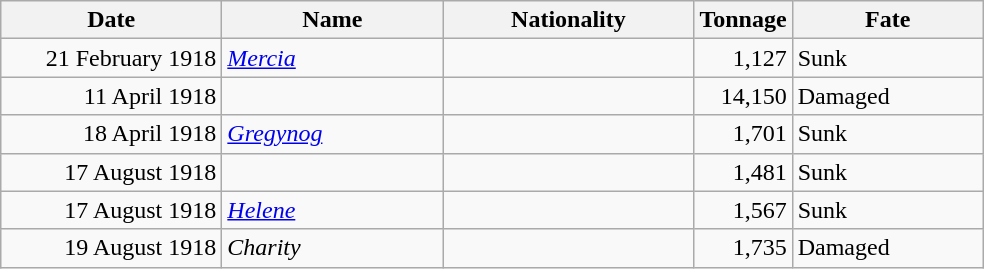<table class="wikitable sortable">
<tr>
<th width="140px">Date</th>
<th width="140px">Name</th>
<th width="160px">Nationality</th>
<th width="25px">Tonnage</th>
<th width="120px">Fate</th>
</tr>
<tr>
<td align="right">21 February 1918</td>
<td align="left"><a href='#'><em>Mercia</em></a></td>
<td align="left"></td>
<td align="right">1,127</td>
<td align="left">Sunk</td>
</tr>
<tr>
<td align="right">11 April 1918</td>
<td align="left"></td>
<td align="left"></td>
<td align="right">14,150</td>
<td align="left">Damaged</td>
</tr>
<tr>
<td align="right">18 April 1918</td>
<td align="left"><a href='#'><em>Gregynog</em></a></td>
<td align="left"></td>
<td align="right">1,701</td>
<td align="left">Sunk</td>
</tr>
<tr>
<td align="right">17 August 1918</td>
<td align="left"></td>
<td align="left"></td>
<td align="right">1,481</td>
<td align="left">Sunk</td>
</tr>
<tr>
<td align="right">17 August 1918</td>
<td align="left"><a href='#'><em>Helene</em></a></td>
<td align="left"></td>
<td align="right">1,567</td>
<td align="left">Sunk</td>
</tr>
<tr>
<td align="right">19 August 1918</td>
<td align="left"><em>Charity</em></td>
<td align="left"></td>
<td align="right">1,735</td>
<td align="left">Damaged</td>
</tr>
</table>
